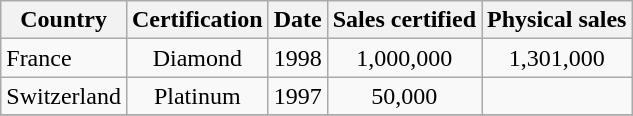<table class="wikitable sortable">
<tr>
<th>Country</th>
<th>Certification</th>
<th>Date</th>
<th>Sales certified</th>
<th>Physical sales</th>
</tr>
<tr>
<td>France</td>
<td align="center">Diamond</td>
<td align="center">1998</td>
<td align="center">1,000,000</td>
<td align="center">1,301,000</td>
</tr>
<tr>
<td>Switzerland</td>
<td align="center">Platinum</td>
<td align="center">1997</td>
<td align="center">50,000</td>
<td align="center"></td>
</tr>
<tr>
</tr>
</table>
